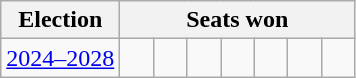<table class="wikitable">
<tr>
<th>Election</th>
<th colspan=7>Seats won</th>
</tr>
<tr>
<td><a href='#'>2024–2028</a></td>
<td width=15 > </td>
<td width=15 > </td>
<td width=15 > </td>
<td width=15 > </td>
<td width=15 > </td>
<td width=15 > </td>
<td width=15 > </td>
</tr>
</table>
